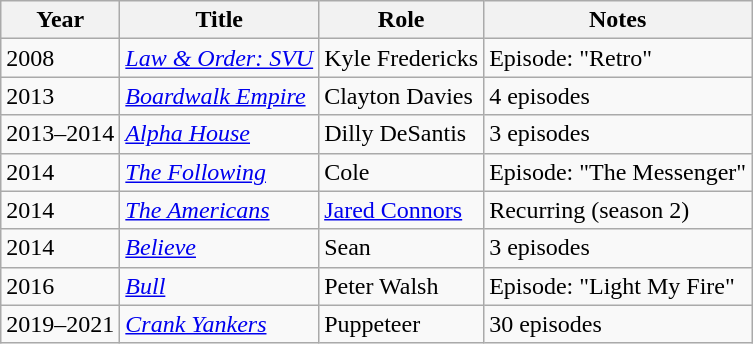<table class="wikitable sortable">
<tr>
<th>Year</th>
<th>Title</th>
<th>Role</th>
<th>Notes</th>
</tr>
<tr>
<td>2008</td>
<td><em><a href='#'>Law & Order: SVU</a></em></td>
<td>Kyle Fredericks</td>
<td>Episode: "Retro"</td>
</tr>
<tr>
<td>2013</td>
<td><em><a href='#'>Boardwalk Empire</a></em></td>
<td>Clayton Davies</td>
<td>4 episodes</td>
</tr>
<tr>
<td>2013–2014</td>
<td><em><a href='#'>Alpha House</a></em></td>
<td>Dilly DeSantis</td>
<td>3 episodes</td>
</tr>
<tr>
<td>2014</td>
<td data-sort-value="Following, The"><em><a href='#'>The Following</a></em></td>
<td>Cole</td>
<td>Episode: "The Messenger"</td>
</tr>
<tr>
<td>2014</td>
<td data-sort-value="Americans, The"><em><a href='#'>The Americans</a></em></td>
<td><a href='#'>Jared Connors</a></td>
<td>Recurring (season 2)</td>
</tr>
<tr>
<td>2014</td>
<td><em><a href='#'>Believe</a></em></td>
<td>Sean</td>
<td>3 episodes</td>
</tr>
<tr>
<td>2016</td>
<td><em><a href='#'>Bull</a></em></td>
<td>Peter Walsh</td>
<td>Episode: "Light My Fire"</td>
</tr>
<tr>
<td>2019–2021</td>
<td><em><a href='#'>Crank Yankers</a></em></td>
<td>Puppeteer</td>
<td>30 episodes</td>
</tr>
</table>
